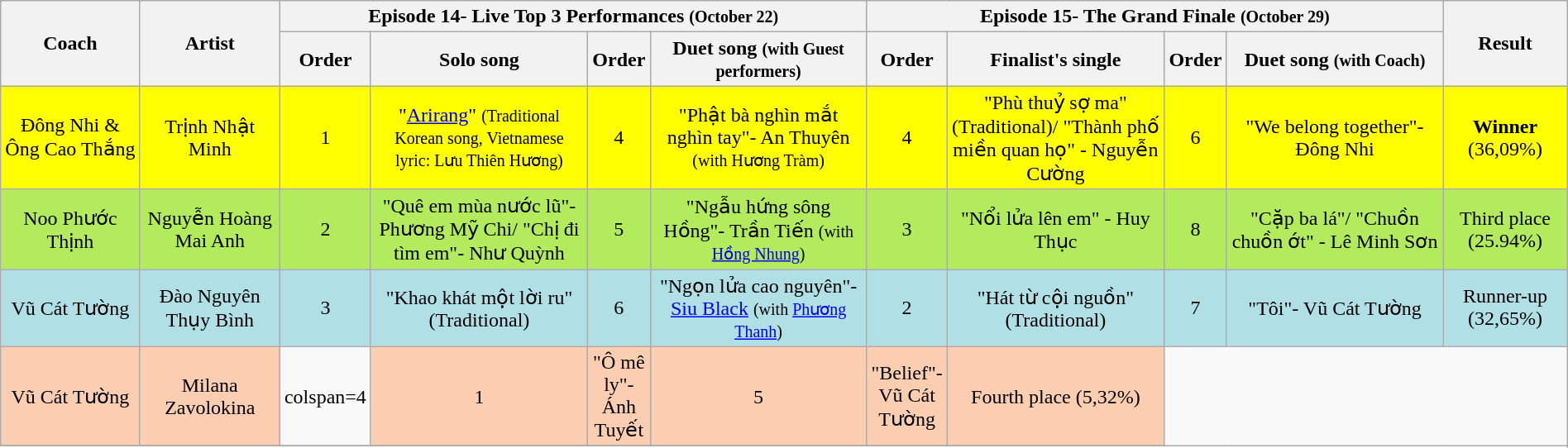<table class="wikitable" style="text-align:center; width:100%;">
<tr>
<th width="09%" rowspan="2">Coach</th>
<th width="09%" rowspan="2">Artist</th>
<th colspan="4">Episode 14- Live Top 3 Performances <small>(October 22)</small></th>
<th colspan="4">Episode 15- The Grand Finale <small>(October 29)</small></th>
<th width="08%" rowspan="2">Result</th>
</tr>
<tr>
<th width="04%">Order</th>
<th width="14%">Solo song</th>
<th width="04%">Order</th>
<th width="14%">Duet song <small>(with Guest performers)</small></th>
<th width="04%">Order</th>
<th width="14%">Finalist's single</th>
<th width="04%">Order</th>
<th width="14%">Duet song <small>(with Coach)</small></th>
</tr>
<tr>
<td style="background:yellow;">Đông Nhi & Ông Cao Thắng</td>
<td style="background:yellow;">Trịnh Nhật Minh</td>
<td style="background:yellow;">1</td>
<td style="background:yellow;">"<a href='#'>Arirang</a>" <small>(Traditional Korean song, Vietnamese lyric: Lưu Thiên Hương)</small></td>
<td style="background:yellow;">4</td>
<td style="background:yellow;">"Phật bà nghìn mắt nghìn tay"- An Thuyên <small>(with Hương Tràm)</small></td>
<td style="background:yellow;">4</td>
<td style="background:yellow;">"Phù thuỷ sợ ma" (Traditional)/ "Thành phố miền quan họ" - Nguyễn Cường</td>
<td style="background:yellow;">6</td>
<td style="background:yellow;">"We belong together"- Đông Nhi</td>
<td style="background:yellow;"><strong>Winner</strong> (36,09%)</td>
</tr>
<tr>
<td style="background:#B2EC5D;">Noo Phước Thịnh</td>
<td style="background:#B2EC5D;">Nguyễn Hoàng Mai Anh</td>
<td style="background:#B2EC5D;">2</td>
<td style="background:#B2EC5D;">"Quê em mùa nước lũ"- Phương Mỹ Chi/ "Chị đi tìm em"- Như Quỳnh</td>
<td style="background:#B2EC5D;">5</td>
<td style="background:#B2EC5D;">"Ngẫu hứng sông Hồng"- Trần Tiến <small>(with <a href='#'>Hồng Nhung</a>)</small></td>
<td style="background:#B2EC5D;">3</td>
<td style="background:#B2EC5D;">"Nổi lửa lên em" - Huy Thục</td>
<td style="background:#B2EC5D;">8</td>
<td style="background:#B2EC5D;">"Cặp ba lá"/ "Chuồn chuồn ớt" - Lê Minh Sơn</td>
<td style="background:#B2EC5D;">Third place (25.94%)</td>
</tr>
<tr>
<td style="background:#B0E0E6;">Vũ Cát Tường</td>
<td style="background:#B0E0E6;">Đào Nguyên Thụy Bình</td>
<td style="background:#B0E0E6;">3</td>
<td style="background:#B0E0E6;">"Khao khát một lời ru" (Traditional)</td>
<td style="background:#B0E0E6;">6</td>
<td style="background:#B0E0E6;">"Ngọn lửa cao nguyên"- <a href='#'>Siu Black</a> <small>(with <a href='#'>Phương Thanh</a>)</small></td>
<td style="background:#B0E0E6;">2</td>
<td style="background:#B0E0E6;">"Hát từ cội nguồn" (Traditional)</td>
<td style="background:#B0E0E6;">7</td>
<td style="background:#B0E0E6;">"Tôi"- Vũ Cát Tường</td>
<td style="background:#B0E0E6;">Runner-up (32,65%)</td>
</tr>
<tr>
<td style="background:#FBCEB1;">Vũ Cát Tường</td>
<td style="background:#FBCEB1;">Milana Zavolokina</td>
<td>colspan=4 </td>
<td style="background:#FBCEB1;">1</td>
<td style="background:#FBCEB1;">"Ô mê ly"- Ánh Tuyết</td>
<td style="background:#FBCEB1;">5</td>
<td style="background:#FBCEB1;">"Belief"- Vũ Cát Tường</td>
<td style="background:#FBCEB1;">Fourth place (5,32%)</td>
</tr>
<tr>
</tr>
</table>
